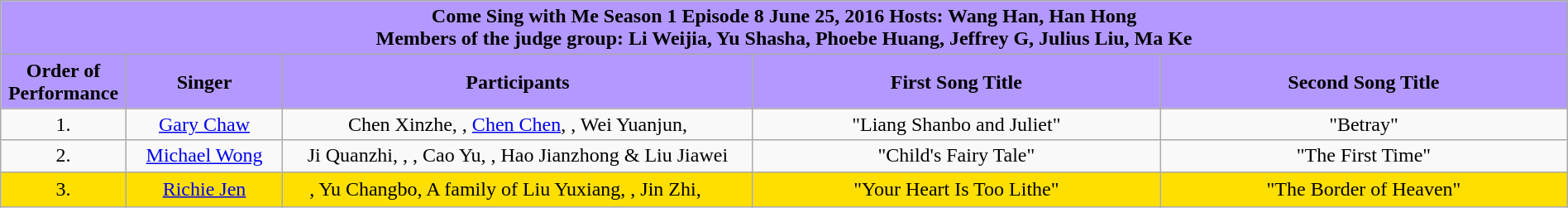<table class="wikitable sortable mw-collapsible" width="100%" style="text-align:center">
<tr style="background:#B399FF">
<td colspan="5"><div><strong>Come Sing with Me Season 1 Episode 8 June 25, 2016 Hosts: Wang Han, Han Hong<br>Members of the judge group: Li Weijia, Yu Shasha, Phoebe Huang, Jeffrey G, Julius Liu, Ma Ke</strong></div></td>
</tr>
<tr style="background:#B399FF">
<td style="width:8%"><strong>Order of Performance</strong></td>
<td style="width:10%"><strong>Singer</strong></td>
<td style="width:30%"><strong>Participants</strong></td>
<td style="width:26%"><strong>First Song Title</strong></td>
<td style="width:26%"><strong>Second Song Title</strong></td>
</tr>
<tr>
<td>1.</td>
<td><a href='#'>Gary Chaw</a></td>
<td>Chen Xinzhe, , <a href='#'>Chen Chen</a>, , Wei Yuanjun,  </td>
<td>"Liang Shanbo and Juliet"</td>
<td>"Betray"</td>
</tr>
<tr>
<td>2.</td>
<td><a href='#'>Michael Wong</a></td>
<td>Ji Quanzhi, , , Cao Yu, , Hao Jianzhong & Liu Jiawei</td>
<td>"Child's Fairy Tale"</td>
<td>"The First Time"</td>
</tr>
<tr style="background:#FFDF00">
<td>3.</td>
<td><a href='#'>Richie Jen</a></td>
<td>, Yu Changbo, A family of Liu Yuxiang, , Jin Zhi, 　</td>
<td>"Your Heart Is Too Lithe"</td>
<td>"The Border of Heaven"</td>
</tr>
</table>
